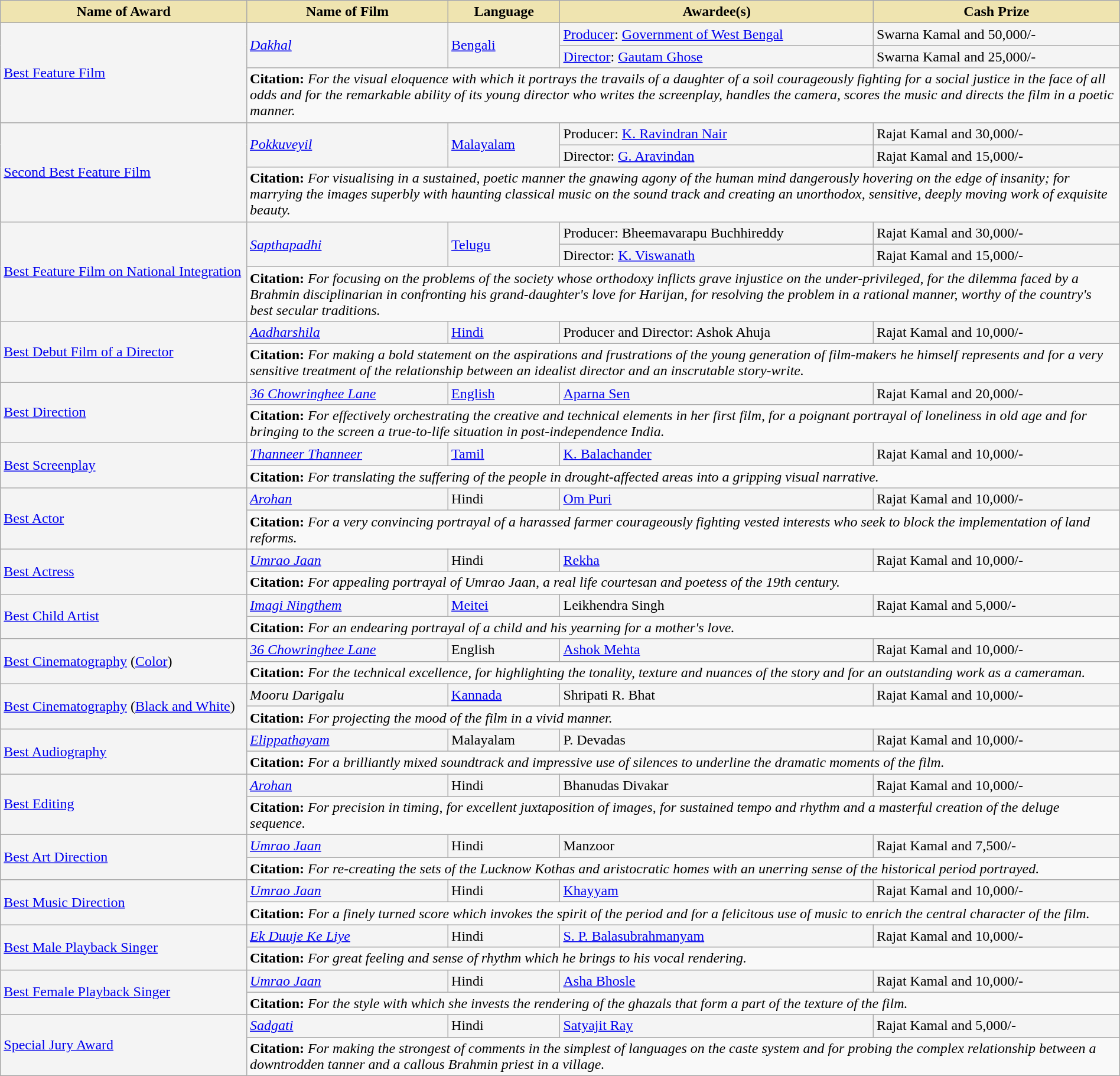<table class="wikitable" style="width:100%;">
<tr>
<th style="background-color:#EFE4B0;width:22%;">Name of Award</th>
<th style="background-color:#EFE4B0;width:18%;">Name of Film</th>
<th style="background-color:#EFE4B0;width:10%;">Language</th>
<th style="background-color:#EFE4B0;width:28%;">Awardee(s)</th>
<th style="background-color:#EFE4B0;width:22%;">Cash Prize</th>
</tr>
<tr style="background-color:#F4F4F4">
<td rowspan="3"><a href='#'>Best Feature Film</a></td>
<td rowspan="2"><em><a href='#'>Dakhal</a></em></td>
<td rowspan="2"><a href='#'>Bengali</a></td>
<td><a href='#'>Producer</a>: <a href='#'>Government of West Bengal</a></td>
<td>Swarna Kamal and 50,000/-</td>
</tr>
<tr style="background-color:#F4F4F4">
<td><a href='#'>Director</a>: <a href='#'>Gautam Ghose</a></td>
<td>Swarna Kamal and 25,000/-</td>
</tr>
<tr style="background-color:#F9F9F9">
<td colspan="4"><strong>Citation:</strong> <em>For the visual eloquence with which it portrays the travails of a daughter of a soil courageously fighting for a social justice in the face of all odds and for the remarkable ability of its young director who writes the screenplay, handles the camera, scores the music and directs the film in a poetic manner.</em></td>
</tr>
<tr style="background-color:#F4F4F4">
<td rowspan="3"><a href='#'>Second Best Feature Film</a></td>
<td rowspan="2"><em><a href='#'>Pokkuveyil</a></em></td>
<td rowspan="2"><a href='#'>Malayalam</a></td>
<td>Producer: <a href='#'>K. Ravindran Nair</a></td>
<td>Rajat Kamal and 30,000/-</td>
</tr>
<tr style="background-color:#F4F4F4">
<td>Director: <a href='#'>G. Aravindan</a></td>
<td>Rajat Kamal and 15,000/-</td>
</tr>
<tr style="background-color:#F9F9F9">
<td colspan="4"><strong>Citation:</strong> <em>For visualising in a sustained, poetic manner the gnawing agony of the human mind dangerously hovering on the edge of insanity; for marrying the images superbly with haunting classical music on the sound track and creating an unorthodox, sensitive, deeply moving work of exquisite beauty.</em></td>
</tr>
<tr style="background-color:#F4F4F4">
<td rowspan="3"><a href='#'>Best Feature Film on National Integration</a></td>
<td rowspan="2"><em><a href='#'>Sapthapadhi</a></em></td>
<td rowspan="2"><a href='#'>Telugu</a></td>
<td>Producer: Bheemavarapu Buchhireddy</td>
<td>Rajat Kamal and 30,000/-</td>
</tr>
<tr style="background-color:#F4F4F4">
<td>Director: <a href='#'>K. Viswanath</a></td>
<td>Rajat Kamal and 15,000/-</td>
</tr>
<tr style="background-color:#F9F9F9">
<td colspan="4"><strong>Citation:</strong> <em>For focusing on the problems of the society whose orthodoxy inflicts grave injustice on the under-privileged, for the  dilemma faced by a Brahmin disciplinarian in confronting his grand-daughter's love for Harijan, for resolving the problem in a rational manner, worthy of the country's best secular traditions.</em></td>
</tr>
<tr style="background-color:#F4F4F4">
<td rowspan="2"><a href='#'>Best Debut Film of a Director</a></td>
<td><em><a href='#'>Aadharshila</a></em></td>
<td><a href='#'>Hindi</a></td>
<td>Producer and Director: Ashok Ahuja</td>
<td>Rajat Kamal and 10,000/-</td>
</tr>
<tr style="background-color:#F9F9F9">
<td colspan="4"><strong>Citation:</strong> <em>For making a bold statement on the aspirations and frustrations of the young generation of film-makers he himself represents and for a very sensitive treatment of the relationship between an idealist director and an inscrutable story-write.</em></td>
</tr>
<tr style="background-color:#F4F4F4">
<td rowspan="2"><a href='#'>Best Direction</a></td>
<td><em><a href='#'>36 Chowringhee Lane</a></em></td>
<td><a href='#'>English</a></td>
<td><a href='#'>Aparna Sen</a></td>
<td>Rajat Kamal and 20,000/-</td>
</tr>
<tr style="background-color:#F9F9F9">
<td colspan="4"><strong>Citation:</strong> <em>For effectively orchestrating the creative and technical elements in her first film, for a poignant portrayal of loneliness in old age and for bringing to the screen a true-to-life situation in post-independence India.</em></td>
</tr>
<tr style="background-color:#F4F4F4">
<td rowspan="2"><a href='#'>Best Screenplay</a></td>
<td><em><a href='#'>Thanneer Thanneer</a></em></td>
<td><a href='#'>Tamil</a></td>
<td><a href='#'>K. Balachander</a></td>
<td>Rajat Kamal and 10,000/-</td>
</tr>
<tr style="background-color:#F9F9F9">
<td colspan="4"><strong>Citation:</strong> <em>For translating the suffering of the people in drought-affected areas into a gripping visual narrative.</em></td>
</tr>
<tr style="background-color:#F4F4F4">
<td rowspan="2"><a href='#'>Best Actor</a></td>
<td><em><a href='#'>Arohan</a></em></td>
<td>Hindi</td>
<td><a href='#'>Om Puri</a></td>
<td>Rajat Kamal and 10,000/-</td>
</tr>
<tr style="background-color:#F9F9F9">
<td colspan="4"><strong>Citation:</strong> <em>For a very convincing portrayal of a harassed farmer courageously fighting vested interests who seek to block the implementation of land reforms.</em></td>
</tr>
<tr style="background-color:#F4F4F4">
<td rowspan="2"><a href='#'>Best Actress</a></td>
<td><em><a href='#'>Umrao Jaan</a></em></td>
<td>Hindi</td>
<td><a href='#'>Rekha</a></td>
<td>Rajat Kamal and 10,000/-</td>
</tr>
<tr style="background-color:#F9F9F9">
<td colspan="4"><strong>Citation:</strong> <em>For appealing portrayal of Umrao Jaan, a real life courtesan and poetess of the 19th century.</em></td>
</tr>
<tr style="background-color:#F4F4F4">
<td rowspan="2"><a href='#'>Best Child Artist</a></td>
<td><em><a href='#'>Imagi Ningthem</a></em></td>
<td><a href='#'>Meitei</a></td>
<td>Leikhendra Singh</td>
<td>Rajat Kamal and 5,000/-</td>
</tr>
<tr style="background-color:#F9F9F9">
<td colspan="4"><strong>Citation:</strong> <em>For an endearing portrayal of a child and his yearning for a mother's love.</em></td>
</tr>
<tr style="background-color:#F4F4F4">
<td rowspan="2"><a href='#'>Best Cinematography</a> (<a href='#'>Color</a>)</td>
<td><em><a href='#'>36 Chowringhee Lane</a></em></td>
<td>English</td>
<td><a href='#'>Ashok Mehta</a></td>
<td>Rajat Kamal and 10,000/-</td>
</tr>
<tr style="background-color:#F9F9F9">
<td colspan="4"><strong>Citation:</strong> <em>For the technical excellence, for highlighting the tonality, texture and nuances of the story and for an outstanding work as a cameraman.</em></td>
</tr>
<tr style="background-color:#F4F4F4">
<td rowspan="2"><a href='#'>Best Cinematography</a> (<a href='#'>Black and White</a>)</td>
<td><em>Mooru Darigalu</em></td>
<td><a href='#'>Kannada</a></td>
<td>Shripati R. Bhat</td>
<td>Rajat Kamal and 10,000/-</td>
</tr>
<tr style="background-color:#F9F9F9">
<td colspan="4"><strong>Citation:</strong> <em>For projecting the mood of the film in a vivid manner.</em></td>
</tr>
<tr style="background-color:#F4F4F4">
<td rowspan="2"><a href='#'>Best Audiography</a></td>
<td><em><a href='#'>Elippathayam</a></em></td>
<td>Malayalam</td>
<td>P. Devadas</td>
<td>Rajat Kamal and 10,000/-</td>
</tr>
<tr style="background-color:#F9F9F9">
<td colspan="4"><strong>Citation:</strong> <em>For a brilliantly mixed soundtrack and impressive use of silences to underline the dramatic moments of the film.</em></td>
</tr>
<tr style="background-color:#F4F4F4">
<td rowspan="2"><a href='#'>Best Editing</a></td>
<td><em><a href='#'>Arohan</a></em></td>
<td>Hindi</td>
<td>Bhanudas Divakar</td>
<td>Rajat Kamal and 10,000/-</td>
</tr>
<tr style="background-color:#F9F9F9">
<td colspan="4"><strong>Citation:</strong> <em>For precision in timing, for excellent juxtaposition of images, for sustained tempo and rhythm and a masterful creation of the deluge sequence.</em></td>
</tr>
<tr style="background-color:#F4F4F4">
<td rowspan="2"><a href='#'>Best Art Direction</a></td>
<td><em><a href='#'>Umrao Jaan</a></em></td>
<td>Hindi</td>
<td>Manzoor</td>
<td>Rajat Kamal and 7,500/-</td>
</tr>
<tr style="background-color:#F9F9F9">
<td colspan="4"><strong>Citation:</strong> <em>For re-creating the sets of the Lucknow Kothas and aristocratic homes with an unerring sense of the historical period portrayed.</em></td>
</tr>
<tr style="background-color:#F4F4F4">
<td rowspan="2"><a href='#'>Best Music Direction</a></td>
<td><em><a href='#'>Umrao Jaan</a></em></td>
<td>Hindi</td>
<td><a href='#'>Khayyam</a></td>
<td>Rajat Kamal and 10,000/-</td>
</tr>
<tr style="background-color:#F9F9F9">
<td colspan="4"><strong>Citation:</strong> <em>For a finely turned score which invokes the spirit of the period and for a felicitous use of music to enrich the central character of the film.</em></td>
</tr>
<tr style="background-color:#F4F4F4">
<td rowspan="2"><a href='#'>Best Male Playback Singer</a></td>
<td><em><a href='#'>Ek Duuje Ke Liye</a></em></td>
<td>Hindi</td>
<td><a href='#'>S. P. Balasubrahmanyam</a></td>
<td>Rajat Kamal and 10,000/-</td>
</tr>
<tr style="background-color:#F9F9F9">
<td colspan="4"><strong>Citation:</strong> <em>For great feeling and sense of rhythm which he brings to his vocal rendering.</em></td>
</tr>
<tr style="background-color:#F4F4F4">
<td rowspan="2"><a href='#'>Best Female Playback Singer</a></td>
<td><em><a href='#'>Umrao Jaan</a></em></td>
<td>Hindi</td>
<td><a href='#'>Asha Bhosle</a></td>
<td>Rajat Kamal and 10,000/-</td>
</tr>
<tr style="background-color:#F9F9F9">
<td colspan="4"><strong>Citation:</strong> <em>For the style with which she invests the rendering of the ghazals that form a part of the texture of the film.</em></td>
</tr>
<tr style="background-color:#F4F4F4">
<td rowspan="2"><a href='#'>Special Jury Award</a></td>
<td><em><a href='#'>Sadgati</a></em></td>
<td>Hindi</td>
<td><a href='#'>Satyajit Ray</a></td>
<td>Rajat Kamal and 5,000/-</td>
</tr>
<tr style="background-color:#F9F9F9">
<td colspan="4"><strong>Citation:</strong> <em>For making the strongest of comments in the simplest of languages on the caste system and for probing the complex relationship between a downtrodden tanner and a callous Brahmin priest in a village.</em></td>
</tr>
</table>
